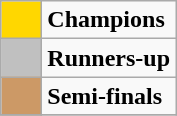<table class="wikitable" style="text-align:center">
<tr>
<td style="background:gold" width="20"></td>
<td align="left"><strong>Champions</strong></td>
</tr>
<tr>
<td style="background:silver" width="20"></td>
<td align="left"><strong>Runners-up</strong></td>
</tr>
<tr>
<td style="background:#cc9966" width="20"></td>
<td align="left"><strong>Semi-finals</strong></td>
</tr>
<tr>
</tr>
</table>
